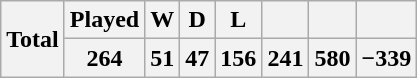<table class="wikitable" style="text-align: center; font-size: 100%;">
<tr>
<th rowspan=2>Total</th>
<th>Played</th>
<th>W</th>
<th>D</th>
<th>L</th>
<th></th>
<th></th>
<th></th>
</tr>
<tr>
<th>264</th>
<th>51</th>
<th>47</th>
<th>156</th>
<th>241</th>
<th>580</th>
<th>−339</th>
</tr>
</table>
